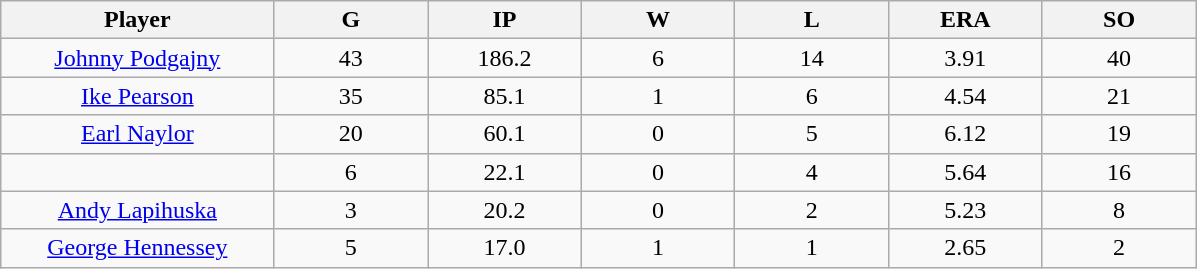<table class="wikitable sortable">
<tr>
<th bgcolor="#DDDDFF" width="16%">Player</th>
<th bgcolor="#DDDDFF" width="9%">G</th>
<th bgcolor="#DDDDFF" width="9%">IP</th>
<th bgcolor="#DDDDFF" width="9%">W</th>
<th bgcolor="#DDDDFF" width="9%">L</th>
<th bgcolor="#DDDDFF" width="9%">ERA</th>
<th bgcolor="#DDDDFF" width="9%">SO</th>
</tr>
<tr align="center">
<td><a href='#'>Johnny Podgajny</a></td>
<td>43</td>
<td>186.2</td>
<td>6</td>
<td>14</td>
<td>3.91</td>
<td>40</td>
</tr>
<tr align=center>
<td><a href='#'>Ike Pearson</a></td>
<td>35</td>
<td>85.1</td>
<td>1</td>
<td>6</td>
<td>4.54</td>
<td>21</td>
</tr>
<tr align=center>
<td><a href='#'>Earl Naylor</a></td>
<td>20</td>
<td>60.1</td>
<td>0</td>
<td>5</td>
<td>6.12</td>
<td>19</td>
</tr>
<tr align=center>
<td></td>
<td>6</td>
<td>22.1</td>
<td>0</td>
<td>4</td>
<td>5.64</td>
<td>16</td>
</tr>
<tr align="center">
<td><a href='#'>Andy Lapihuska</a></td>
<td>3</td>
<td>20.2</td>
<td>0</td>
<td>2</td>
<td>5.23</td>
<td>8</td>
</tr>
<tr align=center>
<td><a href='#'>George Hennessey</a></td>
<td>5</td>
<td>17.0</td>
<td>1</td>
<td>1</td>
<td>2.65</td>
<td>2</td>
</tr>
</table>
